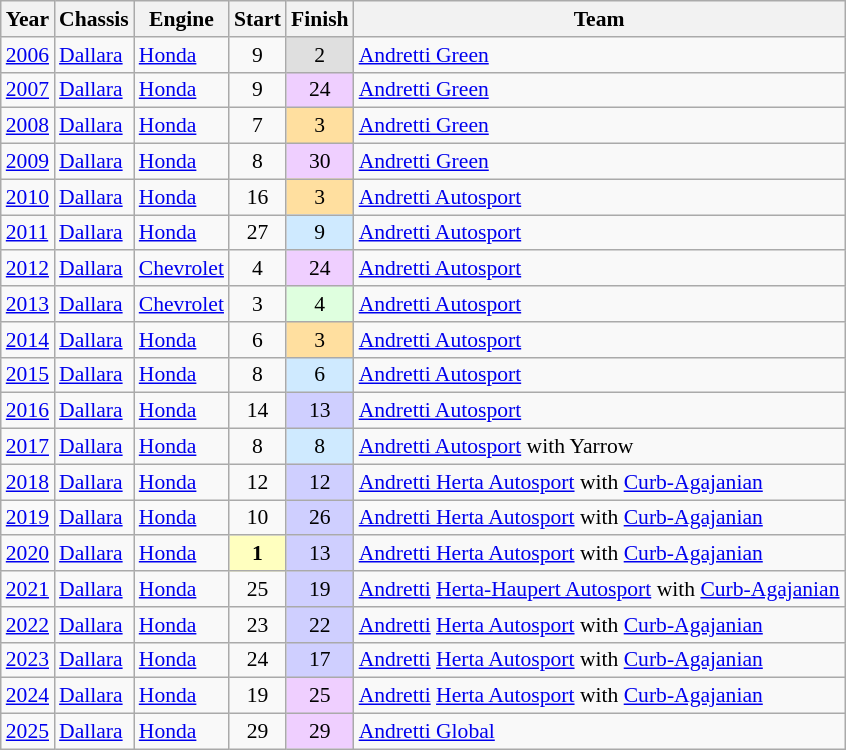<table class="wikitable" style="font-size: 90%;">
<tr>
<th>Year</th>
<th>Chassis</th>
<th>Engine</th>
<th>Start</th>
<th>Finish</th>
<th>Team</th>
</tr>
<tr>
<td><a href='#'>2006</a></td>
<td><a href='#'>Dallara</a></td>
<td><a href='#'>Honda</a></td>
<td align=center>9</td>
<td style="background:#DFDFDF;" align=center>2</td>
<td><a href='#'>Andretti Green</a></td>
</tr>
<tr>
<td><a href='#'>2007</a></td>
<td><a href='#'>Dallara</a></td>
<td><a href='#'>Honda</a></td>
<td align=center>9</td>
<td style="background:#EFCFFF;" align=center>24</td>
<td><a href='#'>Andretti Green</a></td>
</tr>
<tr>
<td><a href='#'>2008</a></td>
<td><a href='#'>Dallara</a></td>
<td><a href='#'>Honda</a></td>
<td align=center>7</td>
<td style="background:#FFDF9F;" align=center>3</td>
<td><a href='#'>Andretti Green</a></td>
</tr>
<tr>
<td><a href='#'>2009</a></td>
<td><a href='#'>Dallara</a></td>
<td><a href='#'>Honda</a></td>
<td align=center>8</td>
<td style="background:#EFCFFF;" align=center>30</td>
<td><a href='#'>Andretti Green</a></td>
</tr>
<tr>
<td><a href='#'>2010</a></td>
<td><a href='#'>Dallara</a></td>
<td><a href='#'>Honda</a></td>
<td align=center>16</td>
<td style="background:#FFDF9F;" align=center>3</td>
<td><a href='#'>Andretti Autosport</a></td>
</tr>
<tr>
<td><a href='#'>2011</a></td>
<td><a href='#'>Dallara</a></td>
<td><a href='#'>Honda</a></td>
<td align=center>27</td>
<td style="background:#CFEAFF;" align=center>9</td>
<td><a href='#'>Andretti Autosport</a></td>
</tr>
<tr>
<td><a href='#'>2012</a></td>
<td><a href='#'>Dallara</a></td>
<td><a href='#'>Chevrolet</a></td>
<td align=center>4</td>
<td style="background:#EFCFFF;" align=center>24</td>
<td><a href='#'>Andretti Autosport</a></td>
</tr>
<tr>
<td><a href='#'>2013</a></td>
<td><a href='#'>Dallara</a></td>
<td><a href='#'>Chevrolet</a></td>
<td align=center>3</td>
<td style="background:#DFFFDF;" align=center>4</td>
<td><a href='#'>Andretti Autosport</a></td>
</tr>
<tr>
<td><a href='#'>2014</a></td>
<td><a href='#'>Dallara</a></td>
<td><a href='#'>Honda</a></td>
<td align=center>6</td>
<td style="background:#FFDF9F;" align=center>3</td>
<td><a href='#'>Andretti Autosport</a></td>
</tr>
<tr>
<td><a href='#'>2015</a></td>
<td><a href='#'>Dallara</a></td>
<td><a href='#'>Honda</a></td>
<td align=center>8</td>
<td style="background:#CFEAFF;" align=center>6</td>
<td><a href='#'>Andretti Autosport</a></td>
</tr>
<tr>
<td><a href='#'>2016</a></td>
<td><a href='#'>Dallara</a></td>
<td><a href='#'>Honda</a></td>
<td align=center>14</td>
<td style="background:#CFCFFF;" align=center>13</td>
<td><a href='#'>Andretti Autosport</a></td>
</tr>
<tr>
<td><a href='#'>2017</a></td>
<td><a href='#'>Dallara</a></td>
<td><a href='#'>Honda</a></td>
<td align=center>8</td>
<td style="background:#CFEAFF;" align=center>8</td>
<td><a href='#'>Andretti Autosport</a> with Yarrow</td>
</tr>
<tr>
<td><a href='#'>2018</a></td>
<td><a href='#'>Dallara</a></td>
<td><a href='#'>Honda</a></td>
<td align=center>12</td>
<td style="background:#CFCFFF;" align=center>12</td>
<td><a href='#'>Andretti Herta Autosport</a> with <a href='#'>Curb-Agajanian</a></td>
</tr>
<tr>
<td><a href='#'>2019</a></td>
<td><a href='#'>Dallara</a></td>
<td><a href='#'>Honda</a></td>
<td align=center>10</td>
<td style="background:#CFCFFF;" align=center>26</td>
<td><a href='#'>Andretti Herta Autosport</a> with <a href='#'>Curb-Agajanian</a></td>
</tr>
<tr>
<td><a href='#'>2020</a></td>
<td><a href='#'>Dallara</a></td>
<td><a href='#'>Honda</a></td>
<td style="background:#FFFFBF;" align=center><strong>1</strong></td>
<td style="background:#CFCFFF;" align=center>13</td>
<td><a href='#'>Andretti Herta Autosport</a> with <a href='#'>Curb-Agajanian</a></td>
</tr>
<tr>
<td><a href='#'>2021</a></td>
<td><a href='#'>Dallara</a></td>
<td><a href='#'>Honda</a></td>
<td align=center>25</td>
<td align=center style="background:#CFCFFF;">19</td>
<td><a href='#'>Andretti</a> <a href='#'>Herta-Haupert Autosport</a> with <a href='#'>Curb-Agajanian</a></td>
</tr>
<tr>
<td><a href='#'>2022</a></td>
<td><a href='#'>Dallara</a></td>
<td><a href='#'>Honda</a></td>
<td align=center>23</td>
<td align=center style="background:#CFCFFF;">22</td>
<td><a href='#'>Andretti</a> <a href='#'>Herta Autosport</a> with <a href='#'>Curb-Agajanian</a></td>
</tr>
<tr>
<td><a href='#'>2023</a></td>
<td><a href='#'>Dallara</a></td>
<td><a href='#'>Honda</a></td>
<td align=center>24</td>
<td align=center style="background:#CFCFFF;">17</td>
<td><a href='#'>Andretti</a> <a href='#'>Herta Autosport</a> with <a href='#'>Curb-Agajanian</a></td>
</tr>
<tr>
<td><a href='#'>2024</a></td>
<td><a href='#'>Dallara</a></td>
<td><a href='#'>Honda</a></td>
<td align=center>19</td>
<td align=center style="background:#EFCFFF;">25</td>
<td><a href='#'>Andretti</a> <a href='#'>Herta Autosport</a> with <a href='#'>Curb-Agajanian</a></td>
</tr>
<tr>
<td><a href='#'>2025</a></td>
<td><a href='#'>Dallara</a></td>
<td><a href='#'>Honda</a></td>
<td align=center>29</td>
<td align=center style="background:#EFCFFF;">29</td>
<td><a href='#'>Andretti Global</a></td>
</tr>
</table>
